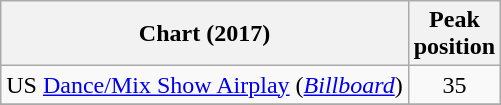<table class="wikitable sortable">
<tr>
<th>Chart (2017)</th>
<th>Peak<br>position</th>
</tr>
<tr>
<td>US <a href='#'>Dance/Mix Show Airplay</a> (<em><a href='#'>Billboard</a></em>)</td>
<td style="text-align:center;">35</td>
</tr>
<tr>
</tr>
</table>
